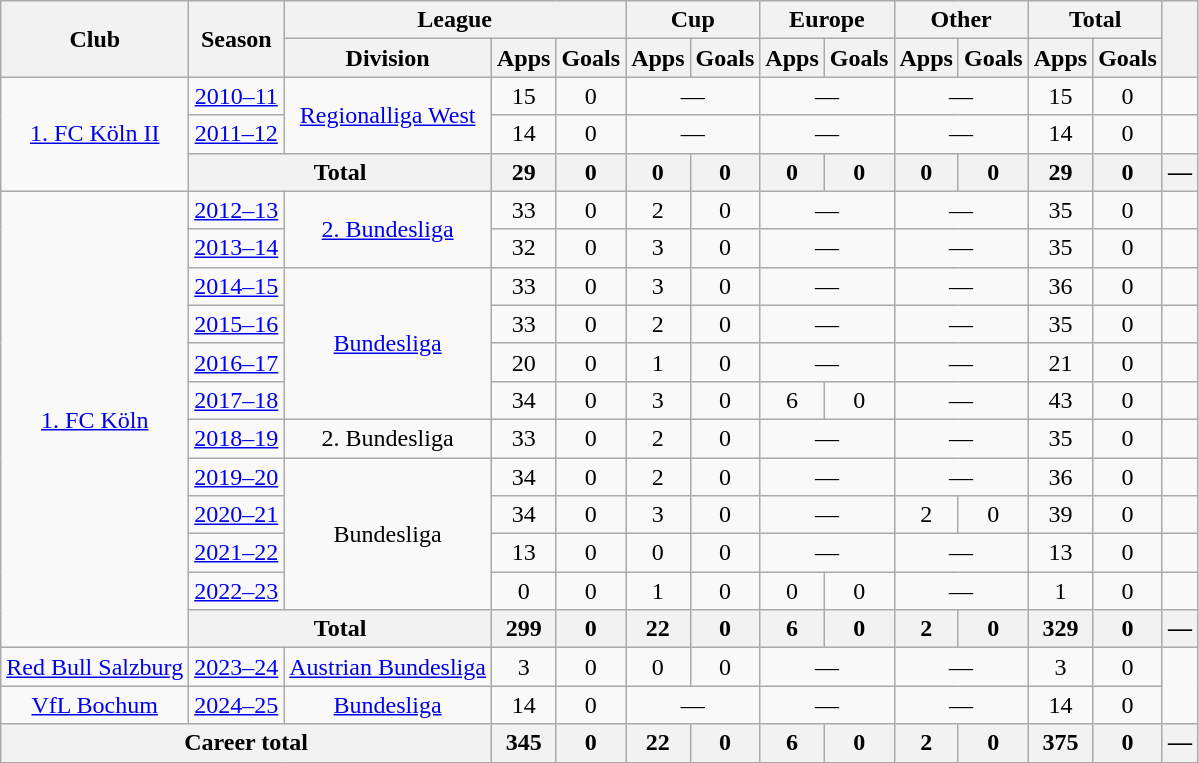<table class="wikitable" style="text-align:center">
<tr>
<th rowspan="2">Club</th>
<th rowspan="2">Season</th>
<th colspan="3">League</th>
<th colspan="2">Cup</th>
<th colspan="2">Europe</th>
<th colspan="2">Other</th>
<th colspan="2">Total</th>
<th rowspan="2"></th>
</tr>
<tr>
<th>Division</th>
<th>Apps</th>
<th>Goals</th>
<th>Apps</th>
<th>Goals</th>
<th>Apps</th>
<th>Goals</th>
<th>Apps</th>
<th>Goals</th>
<th>Apps</th>
<th>Goals</th>
</tr>
<tr>
<td rowspan="3"><a href='#'>1. FC Köln II</a></td>
<td><a href='#'>2010–11</a></td>
<td rowspan="2"><a href='#'>Regionalliga West</a></td>
<td>15</td>
<td>0</td>
<td colspan="2">—</td>
<td colspan="2">—</td>
<td colspan="2">—</td>
<td>15</td>
<td>0</td>
<td></td>
</tr>
<tr>
<td><a href='#'>2011–12</a></td>
<td>14</td>
<td>0</td>
<td colspan="2">—</td>
<td colspan="2">—</td>
<td colspan="2">—</td>
<td>14</td>
<td>0</td>
<td></td>
</tr>
<tr>
<th colspan="2">Total</th>
<th>29</th>
<th>0</th>
<th>0</th>
<th>0</th>
<th>0</th>
<th>0</th>
<th>0</th>
<th>0</th>
<th>29</th>
<th>0</th>
<th>—</th>
</tr>
<tr>
<td rowspan="12"><a href='#'>1. FC Köln</a></td>
<td><a href='#'>2012–13</a></td>
<td rowspan="2"><a href='#'>2. Bundesliga</a></td>
<td>33</td>
<td>0</td>
<td>2</td>
<td>0</td>
<td colspan="2">—</td>
<td colspan="2">—</td>
<td>35</td>
<td>0</td>
<td></td>
</tr>
<tr>
<td><a href='#'>2013–14</a></td>
<td>32</td>
<td>0</td>
<td>3</td>
<td>0</td>
<td colspan="2">—</td>
<td colspan="2">—</td>
<td>35</td>
<td>0</td>
<td></td>
</tr>
<tr>
<td><a href='#'>2014–15</a></td>
<td rowspan="4"><a href='#'>Bundesliga</a></td>
<td>33</td>
<td>0</td>
<td>3</td>
<td>0</td>
<td colspan="2">—</td>
<td colspan="2">—</td>
<td>36</td>
<td>0</td>
<td></td>
</tr>
<tr>
<td><a href='#'>2015–16</a></td>
<td>33</td>
<td>0</td>
<td>2</td>
<td>0</td>
<td colspan="2">—</td>
<td colspan="2">—</td>
<td>35</td>
<td>0</td>
<td></td>
</tr>
<tr>
<td><a href='#'>2016–17</a></td>
<td>20</td>
<td>0</td>
<td>1</td>
<td>0</td>
<td colspan="2">—</td>
<td colspan="2">—</td>
<td>21</td>
<td>0</td>
<td></td>
</tr>
<tr>
<td><a href='#'>2017–18</a></td>
<td>34</td>
<td>0</td>
<td>3</td>
<td>0</td>
<td>6</td>
<td>0</td>
<td colspan="2">—</td>
<td>43</td>
<td>0</td>
<td></td>
</tr>
<tr>
<td><a href='#'>2018–19</a></td>
<td>2. Bundesliga</td>
<td>33</td>
<td>0</td>
<td>2</td>
<td>0</td>
<td colspan="2">—</td>
<td colspan="2">—</td>
<td>35</td>
<td>0</td>
<td></td>
</tr>
<tr>
<td><a href='#'>2019–20</a></td>
<td rowspan="4">Bundesliga</td>
<td>34</td>
<td>0</td>
<td>2</td>
<td>0</td>
<td colspan="2">—</td>
<td colspan="2">—</td>
<td>36</td>
<td>0</td>
<td></td>
</tr>
<tr>
<td><a href='#'>2020–21</a></td>
<td>34</td>
<td>0</td>
<td>3</td>
<td>0</td>
<td colspan="2">—</td>
<td>2</td>
<td>0</td>
<td>39</td>
<td>0</td>
<td></td>
</tr>
<tr>
<td><a href='#'>2021–22</a></td>
<td>13</td>
<td>0</td>
<td>0</td>
<td>0</td>
<td colspan="2">—</td>
<td colspan="2">—</td>
<td>13</td>
<td>0</td>
<td></td>
</tr>
<tr>
<td><a href='#'>2022–23</a></td>
<td>0</td>
<td>0</td>
<td>1</td>
<td>0</td>
<td>0</td>
<td>0</td>
<td colspan="2">—</td>
<td>1</td>
<td>0</td>
<td></td>
</tr>
<tr>
<th colspan="2">Total</th>
<th>299</th>
<th>0</th>
<th>22</th>
<th>0</th>
<th>6</th>
<th>0</th>
<th>2</th>
<th>0</th>
<th>329</th>
<th>0</th>
<th>—</th>
</tr>
<tr>
<td><a href='#'>Red Bull Salzburg</a></td>
<td><a href='#'>2023–24</a></td>
<td><a href='#'>Austrian Bundesliga</a></td>
<td>3</td>
<td>0</td>
<td>0</td>
<td>0</td>
<td colspan="2">—</td>
<td colspan="2">—</td>
<td>3</td>
<td>0</td>
</tr>
<tr>
<td><a href='#'>VfL Bochum</a></td>
<td><a href='#'>2024–25</a></td>
<td><a href='#'>Bundesliga</a></td>
<td>14</td>
<td>0</td>
<td colspan="2">—</td>
<td colspan="2">—</td>
<td colspan="2">—</td>
<td>14</td>
<td>0</td>
</tr>
<tr>
<th colspan="3">Career total</th>
<th>345</th>
<th>0</th>
<th>22</th>
<th>0</th>
<th>6</th>
<th>0</th>
<th>2</th>
<th>0</th>
<th>375</th>
<th>0</th>
<th>—</th>
</tr>
</table>
